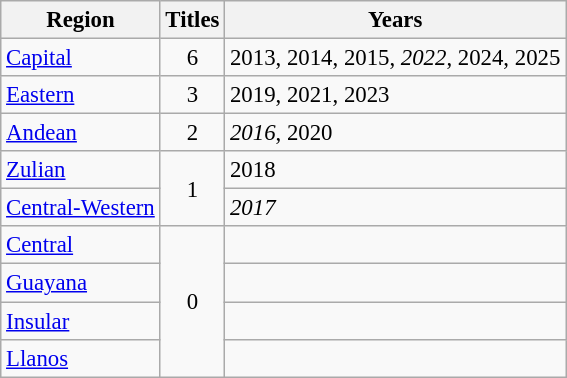<table class="wikitable sortable" style="font-size: 95%;">
<tr>
<th>Region</th>
<th>Titles</th>
<th>Years</th>
</tr>
<tr>
<td><a href='#'>Capital</a></td>
<td style="text-align:center;">6</td>
<td>2013, 2014, 2015, <em>2022</em>, 2024, 2025</td>
</tr>
<tr>
<td><a href='#'>Eastern</a></td>
<td style="text-align:center;">3</td>
<td>2019, 2021, 2023</td>
</tr>
<tr>
<td><a href='#'>Andean</a></td>
<td style="text-align:center;">2</td>
<td><em>2016</em>, 2020</td>
</tr>
<tr>
<td><a href='#'>Zulian</a></td>
<td rowspan="2" style="text-align:center;">1</td>
<td>2018</td>
</tr>
<tr>
<td><a href='#'>Central-Western</a></td>
<td><em>2017</em></td>
</tr>
<tr>
<td><a href='#'>Central</a></td>
<td rowspan="4" style="text-align:center;">0</td>
<td></td>
</tr>
<tr>
<td><a href='#'>Guayana</a></td>
<td></td>
</tr>
<tr>
<td><a href='#'>Insular</a></td>
<td></td>
</tr>
<tr>
<td><a href='#'>Llanos</a></td>
<td></td>
</tr>
</table>
